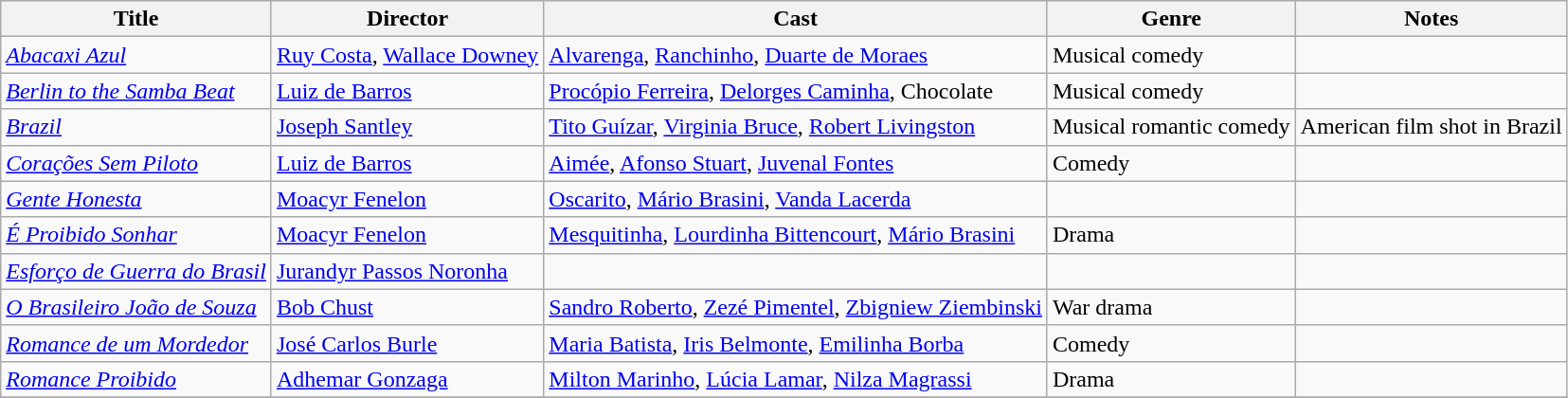<table class="wikitable">
<tr>
<th>Title</th>
<th>Director</th>
<th>Cast</th>
<th>Genre</th>
<th>Notes</th>
</tr>
<tr>
<td><em><a href='#'>Abacaxi Azul</a></em></td>
<td><a href='#'>Ruy Costa</a>, <a href='#'>Wallace Downey</a></td>
<td><a href='#'>Alvarenga</a>, <a href='#'>Ranchinho</a>, <a href='#'>Duarte de Moraes</a></td>
<td>Musical comedy</td>
<td></td>
</tr>
<tr>
<td><em><a href='#'>Berlin to the Samba Beat</a></em></td>
<td><a href='#'>Luiz de Barros</a></td>
<td><a href='#'>Procópio Ferreira</a>, <a href='#'>Delorges Caminha</a>, Chocolate</td>
<td>Musical comedy</td>
<td></td>
</tr>
<tr>
<td><em><a href='#'>Brazil</a></em></td>
<td><a href='#'>Joseph Santley</a></td>
<td><a href='#'>Tito Guízar</a>, <a href='#'>Virginia Bruce</a>, <a href='#'>Robert Livingston</a></td>
<td>Musical romantic comedy</td>
<td>American film shot in Brazil</td>
</tr>
<tr>
<td><em><a href='#'>Corações Sem Piloto</a></em></td>
<td><a href='#'>Luiz de Barros </a></td>
<td><a href='#'>Aimée</a>, <a href='#'>Afonso Stuart</a>, <a href='#'>Juvenal Fontes</a></td>
<td>Comedy</td>
<td></td>
</tr>
<tr>
<td><em><a href='#'>Gente Honesta</a></em></td>
<td><a href='#'>Moacyr Fenelon</a></td>
<td><a href='#'>Oscarito</a>, <a href='#'>Mário Brasini</a>, <a href='#'>Vanda Lacerda</a></td>
<td></td>
<td></td>
</tr>
<tr>
<td><em><a href='#'>É Proibido Sonhar</a></em></td>
<td><a href='#'>Moacyr Fenelon</a></td>
<td><a href='#'>Mesquitinha</a>, <a href='#'>Lourdinha Bittencourt</a>, <a href='#'>Mário Brasini</a></td>
<td>Drama</td>
<td></td>
</tr>
<tr>
<td><em><a href='#'>Esforço de Guerra do Brasil</a></em></td>
<td><a href='#'>Jurandyr Passos Noronha</a></td>
<td></td>
<td></td>
<td></td>
</tr>
<tr>
<td><em><a href='#'>O Brasileiro João de Souza </a></em></td>
<td><a href='#'>Bob Chust</a></td>
<td><a href='#'>Sandro Roberto</a>, <a href='#'>Zezé Pimentel</a>, <a href='#'>Zbigniew Ziembinski</a></td>
<td>War drama</td>
<td></td>
</tr>
<tr>
<td><em><a href='#'>Romance de um Mordedor</a></em></td>
<td><a href='#'>José Carlos Burle</a></td>
<td><a href='#'>Maria Batista</a>, <a href='#'>Iris Belmonte</a>, <a href='#'>Emilinha Borba</a></td>
<td>Comedy</td>
<td></td>
</tr>
<tr>
<td><em><a href='#'>Romance Proibido </a></em></td>
<td><a href='#'>Adhemar Gonzaga</a></td>
<td><a href='#'>Milton Marinho</a>, <a href='#'>Lúcia Lamar</a>, <a href='#'>Nilza Magrassi</a></td>
<td>Drama</td>
<td></td>
</tr>
<tr>
</tr>
</table>
